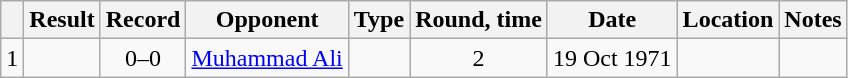<table class="wikitable" style="text-align:center">
<tr>
<th></th>
<th>Result</th>
<th>Record</th>
<th>Opponent</th>
<th>Type</th>
<th>Round, time</th>
<th>Date</th>
<th>Location</th>
<th>Notes</th>
</tr>
<tr>
<td>1</td>
<td></td>
<td>0–0 </td>
<td style="text-align:left;"> <a href='#'>Muhammad Ali</a></td>
<td></td>
<td>2</td>
<td>19 Oct 1971</td>
<td style="text-align:left;"> </td>
<td style="text-align:left;"></td>
</tr>
</table>
